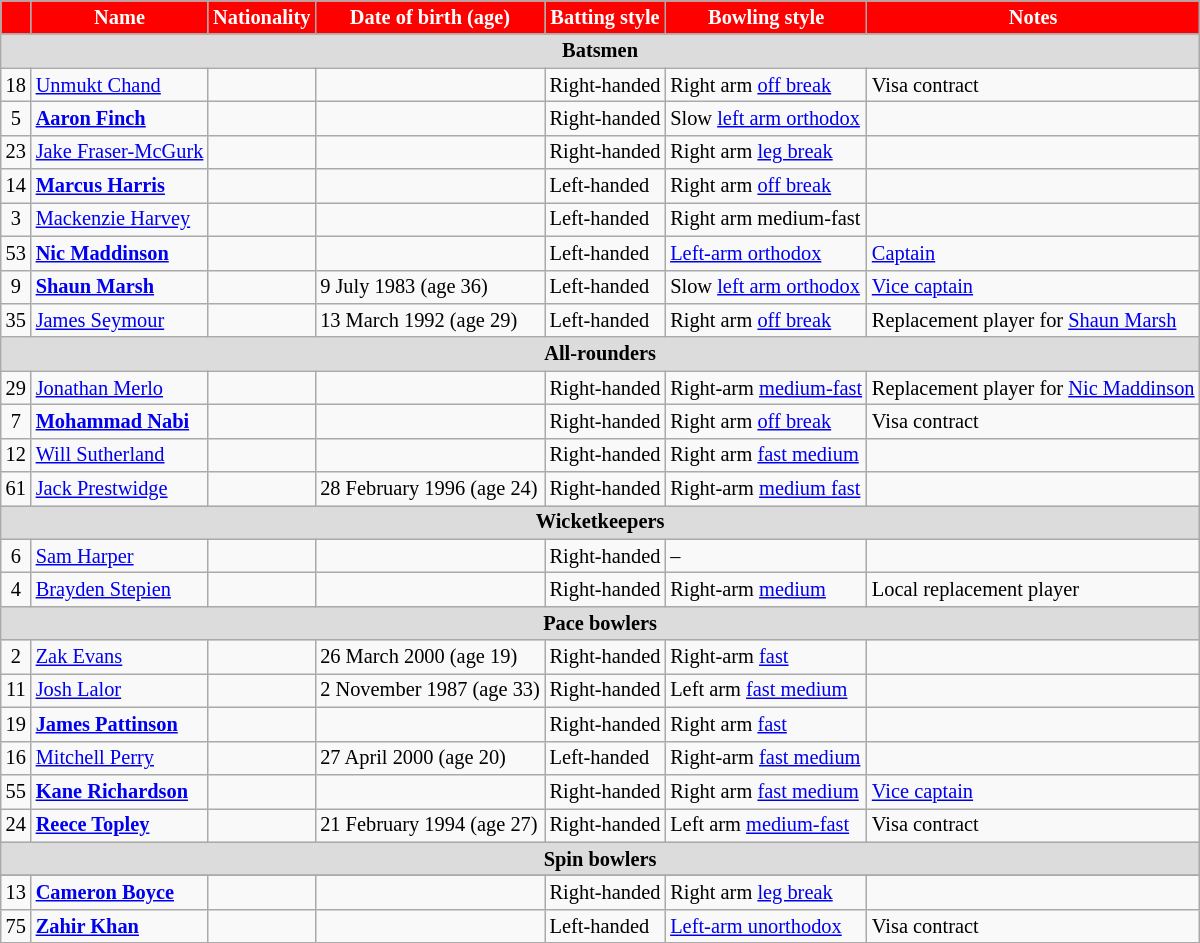<table class="wikitable"  style="font-size:85%;">
<tr>
<th style="background:red; color:white" align=center></th>
<th style="background:red; color:white" align=right>Name</th>
<th style="background:red; color:white" align=right>Nationality</th>
<th style="background:red; color:white" align=right>Date of birth (age)</th>
<th style="background:red; color:white" align=right>Batting style</th>
<th style="background:red; color:white" align=right>Bowling style</th>
<th style="background:red; color:white" align=right>Notes</th>
</tr>
<tr>
<th colspan="7" style="background: #DCDCDC" align=center>Batsmen</th>
</tr>
<tr>
<td style="text-align:center">18</td>
<td><a href='#'>Unmukt Chand</a></td>
<td></td>
<td></td>
<td>Right-handed</td>
<td>Right arm <a href='#'>off break</a></td>
<td>Visa contract</td>
</tr>
<tr>
<td style="text-align:center">5</td>
<td><strong><a href='#'>Aaron Finch</a></strong></td>
<td></td>
<td></td>
<td>Right-handed</td>
<td>Slow <a href='#'>left arm orthodox</a></td>
<td></td>
</tr>
<tr>
<td style="text-align:center">23</td>
<td><a href='#'>Jake Fraser-McGurk</a></td>
<td></td>
<td></td>
<td>Right-handed</td>
<td>Right arm <a href='#'>leg break</a></td>
<td></td>
</tr>
<tr>
<td style="text-align:center">14</td>
<td><strong><a href='#'>Marcus Harris</a></strong></td>
<td></td>
<td></td>
<td>Left-handed</td>
<td>Right arm <a href='#'>off break</a></td>
<td></td>
</tr>
<tr>
<td style="text-align:center">3</td>
<td><a href='#'>Mackenzie Harvey</a></td>
<td></td>
<td></td>
<td>Left-handed</td>
<td>Right arm medium-fast</td>
<td></td>
</tr>
<tr>
<td style="text-align:center">53</td>
<td><strong><a href='#'>Nic Maddinson</a></strong></td>
<td></td>
<td></td>
<td>Left-handed</td>
<td><a href='#'>Left-arm orthodox</a></td>
<td><a href='#'>Captain</a></td>
</tr>
<tr>
<td style="text-align:center">9</td>
<td><strong><a href='#'>Shaun Marsh</a></strong></td>
<td></td>
<td>9 July 1983 (age 36)</td>
<td>Left-handed</td>
<td>Slow <a href='#'>left arm orthodox</a></td>
<td><a href='#'>Vice captain</a></td>
</tr>
<tr>
<td style="text-align:center">35</td>
<td><a href='#'>James Seymour</a></td>
<td></td>
<td>13 March 1992 (age 29)</td>
<td>Left-handed</td>
<td>Right arm <a href='#'>off break</a></td>
<td>Replacement player for <a href='#'>Shaun Marsh</a></td>
</tr>
<tr>
<th colspan="7" style="background: #DCDCDC" align=centre>All-rounders</th>
</tr>
<tr>
<td style="text-align:center">29</td>
<td><a href='#'>Jonathan Merlo</a></td>
<td></td>
<td></td>
<td>Right-handed</td>
<td>Right-arm <a href='#'>medium-fast</a></td>
<td>Replacement player for <a href='#'>Nic Maddinson</a></td>
</tr>
<tr>
<td style="text-align:center">7</td>
<td><strong><a href='#'>Mohammad Nabi</a></strong></td>
<td></td>
<td></td>
<td>Right-handed</td>
<td>Right arm <a href='#'>off break</a></td>
<td>Visa contract</td>
</tr>
<tr>
<td style="text-align:center">12</td>
<td><a href='#'>Will Sutherland</a></td>
<td></td>
<td></td>
<td>Right-handed</td>
<td>Right arm <a href='#'>fast medium</a></td>
<td></td>
</tr>
<tr>
<td style="text-align:center">61</td>
<td><a href='#'>Jack Prestwidge</a></td>
<td></td>
<td>28 February 1996 (age 24)</td>
<td>Right-handed</td>
<td>Right-arm <a href='#'>medium fast</a></td>
<td></td>
</tr>
<tr>
<th colspan="7" style="background: #DCDCDC" align=centre>Wicketkeepers</th>
</tr>
<tr>
<td style="text-align:center">6</td>
<td><a href='#'>Sam Harper</a></td>
<td></td>
<td></td>
<td>Right-handed</td>
<td>–</td>
<td></td>
</tr>
<tr>
<td style="text-align:center">4</td>
<td><a href='#'>Brayden Stepien</a></td>
<td></td>
<td></td>
<td>Right-handed</td>
<td>Right-arm <a href='#'>medium</a></td>
<td>Local replacement player</td>
</tr>
<tr>
<th colspan="7" style="background: #DCDCDC" align=centre>Pace bowlers</th>
</tr>
<tr>
<td style="text-align:center">2</td>
<td><a href='#'>Zak Evans</a></td>
<td></td>
<td>26 March 2000 (age 19)</td>
<td>Right-handed</td>
<td>Right-arm <a href='#'>fast</a></td>
<td></td>
</tr>
<tr>
<td style="text-align:center">11</td>
<td><a href='#'>Josh Lalor</a></td>
<td></td>
<td>2 November 1987 (age 33)</td>
<td>Right-handed</td>
<td>Left arm <a href='#'>fast medium</a></td>
<td></td>
</tr>
<tr>
<td style="text-align:center">19</td>
<td><strong><a href='#'>James Pattinson</a></strong></td>
<td></td>
<td></td>
<td>Right-handed</td>
<td>Right arm <a href='#'>fast</a></td>
<td></td>
</tr>
<tr>
<td style="text-align:center">16</td>
<td><a href='#'>Mitchell Perry</a></td>
<td></td>
<td>27 April 2000 (age 20)</td>
<td>Left-handed</td>
<td>Right-arm <a href='#'>fast medium</a></td>
<td></td>
</tr>
<tr>
<td style="text-align:center">55</td>
<td><strong><a href='#'>Kane Richardson</a></strong></td>
<td></td>
<td></td>
<td>Right-handed</td>
<td>Right arm <a href='#'>fast medium</a></td>
<td><a href='#'>Vice captain</a></td>
</tr>
<tr>
<td style="text-align:center">24</td>
<td><strong><a href='#'>Reece Topley</a></strong></td>
<td></td>
<td>21 February 1994 (age 27)</td>
<td>Right-handed</td>
<td>Left arm <a href='#'>medium-fast</a></td>
<td>Visa contract</td>
</tr>
<tr>
<th colspan="7" style="background: #DCDCDC" align=centre>Spin bowlers</th>
</tr>
<tr>
</tr>
<tr>
<td style="text-align:center">13</td>
<td><strong><a href='#'>Cameron Boyce</a></strong></td>
<td></td>
<td></td>
<td>Right-handed</td>
<td>Right arm <a href='#'>leg break</a></td>
<td></td>
</tr>
<tr>
<td style="text-align:center">75</td>
<td><strong><a href='#'>Zahir Khan</a></strong></td>
<td></td>
<td></td>
<td>Left-handed</td>
<td><a href='#'>Left-arm unorthodox</a></td>
<td>Visa contract</td>
</tr>
</table>
